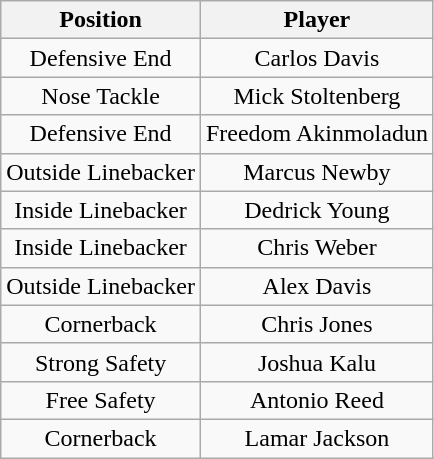<table class="wikitable" style="text-align: center;">
<tr>
<th>Position</th>
<th>Player</th>
</tr>
<tr>
<td>Defensive End</td>
<td>Carlos Davis</td>
</tr>
<tr>
<td>Nose Tackle</td>
<td>Mick Stoltenberg</td>
</tr>
<tr>
<td>Defensive End</td>
<td>Freedom Akinmoladun</td>
</tr>
<tr>
<td>Outside Linebacker</td>
<td>Marcus Newby</td>
</tr>
<tr>
<td>Inside Linebacker</td>
<td>Dedrick Young</td>
</tr>
<tr>
<td>Inside Linebacker</td>
<td>Chris Weber</td>
</tr>
<tr>
<td>Outside Linebacker</td>
<td>Alex Davis</td>
</tr>
<tr>
<td>Cornerback</td>
<td>Chris Jones</td>
</tr>
<tr>
<td>Strong Safety</td>
<td>Joshua Kalu</td>
</tr>
<tr>
<td>Free Safety</td>
<td>Antonio Reed</td>
</tr>
<tr>
<td>Cornerback</td>
<td>Lamar Jackson</td>
</tr>
</table>
